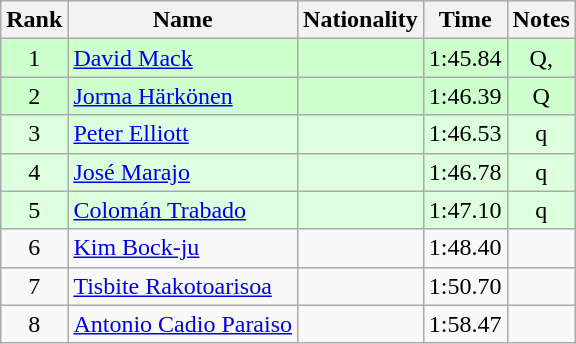<table class="wikitable sortable" style="text-align:center">
<tr>
<th>Rank</th>
<th>Name</th>
<th>Nationality</th>
<th>Time</th>
<th>Notes</th>
</tr>
<tr style="background:#ccffcc;">
<td align="center">1</td>
<td align=left><a href='#'>David Mack</a></td>
<td align=left></td>
<td align="center">1:45.84</td>
<td>Q, </td>
</tr>
<tr style="background:#ccffcc;">
<td align="center">2</td>
<td align=left><a href='#'>Jorma Härkönen</a></td>
<td align=left></td>
<td align="center">1:46.39</td>
<td>Q</td>
</tr>
<tr style="background:#ddffdd;">
<td align="center">3</td>
<td align=left><a href='#'>Peter Elliott</a></td>
<td align=left></td>
<td align="center">1:46.53</td>
<td>q</td>
</tr>
<tr style="background:#ddffdd;">
<td align="center">4</td>
<td align=left><a href='#'>José Marajo</a></td>
<td align=left></td>
<td align="center">1:46.78</td>
<td>q</td>
</tr>
<tr style="background:#ddffdd;">
<td align="center">5</td>
<td align=left><a href='#'>Colomán Trabado</a></td>
<td align=left></td>
<td align="center">1:47.10</td>
<td>q</td>
</tr>
<tr>
<td align="center">6</td>
<td align=left><a href='#'>Kim Bock-ju</a></td>
<td align=left></td>
<td align="center">1:48.40</td>
<td></td>
</tr>
<tr>
<td align="center">7</td>
<td align=left><a href='#'>Tisbite Rakotoarisoa</a></td>
<td align=left></td>
<td align="center">1:50.70</td>
<td></td>
</tr>
<tr>
<td align="center">8</td>
<td align=left><a href='#'>Antonio Cadio Paraiso</a></td>
<td align=left></td>
<td align="center">1:58.47</td>
<td></td>
</tr>
</table>
